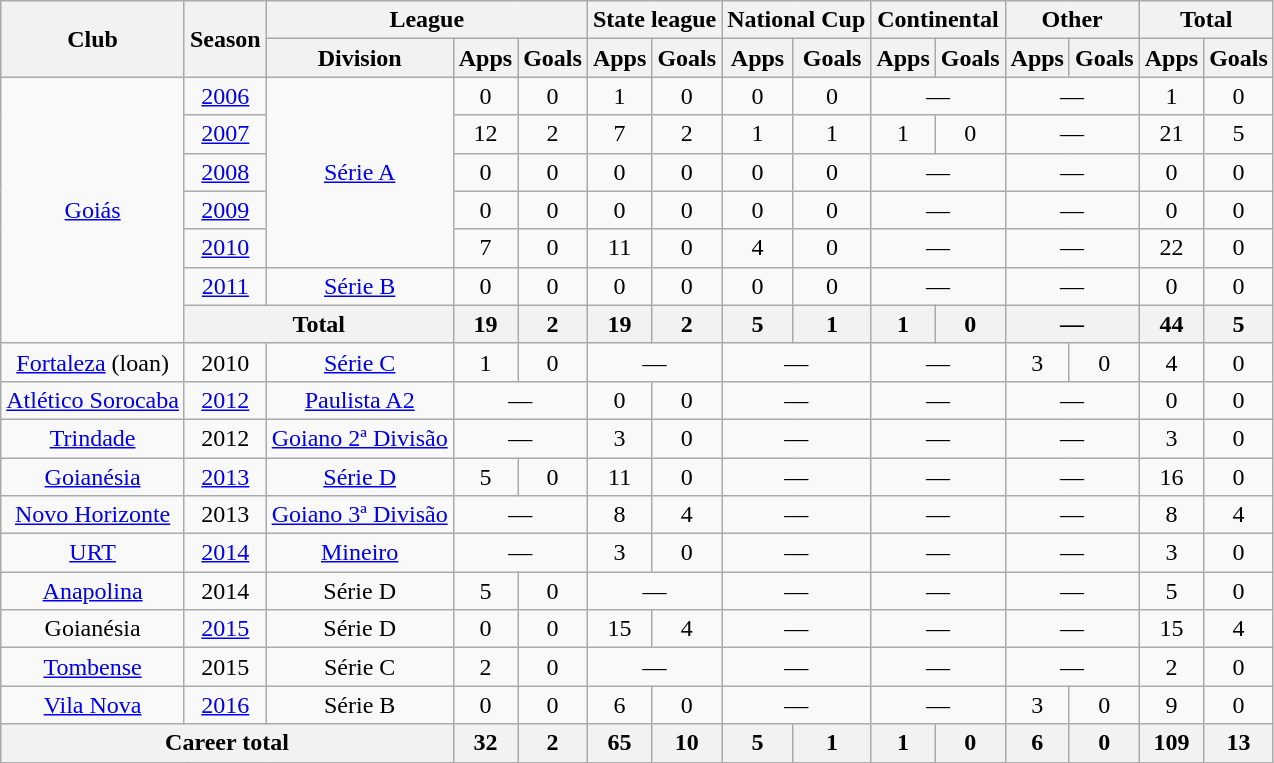<table class="wikitable" style="text-align: center;">
<tr>
<th rowspan="2">Club</th>
<th rowspan="2">Season</th>
<th colspan="3">League</th>
<th colspan="2">State league</th>
<th colspan="2">National Cup</th>
<th colspan="2">Continental</th>
<th colspan="2">Other</th>
<th colspan="2">Total</th>
</tr>
<tr>
<th>Division</th>
<th>Apps</th>
<th>Goals</th>
<th>Apps</th>
<th>Goals</th>
<th>Apps</th>
<th>Goals</th>
<th>Apps</th>
<th>Goals</th>
<th>Apps</th>
<th>Goals</th>
<th>Apps</th>
<th>Goals</th>
</tr>
<tr>
<td rowspan="7"><a href='#'>Goiás</a></td>
<td><a href='#'>2006</a></td>
<td rowspan="5"><a href='#'>Série A</a></td>
<td>0</td>
<td>0</td>
<td>1</td>
<td>0</td>
<td>0</td>
<td>0</td>
<td colspan="2">—</td>
<td colspan="2">—</td>
<td>1</td>
<td>0</td>
</tr>
<tr>
<td><a href='#'>2007</a></td>
<td>12</td>
<td>2</td>
<td>7</td>
<td>2</td>
<td>1</td>
<td>1</td>
<td>1</td>
<td>0</td>
<td colspan="2">—</td>
<td>21</td>
<td>5</td>
</tr>
<tr>
<td><a href='#'>2008</a></td>
<td>0</td>
<td>0</td>
<td>0</td>
<td>0</td>
<td>0</td>
<td>0</td>
<td colspan="2">—</td>
<td colspan="2">—</td>
<td>0</td>
<td>0</td>
</tr>
<tr>
<td><a href='#'>2009</a></td>
<td>0</td>
<td>0</td>
<td>0</td>
<td>0</td>
<td>0</td>
<td>0</td>
<td colspan="2">—</td>
<td colspan="2">—</td>
<td>0</td>
<td>0</td>
</tr>
<tr>
<td><a href='#'>2010</a></td>
<td>7</td>
<td>0</td>
<td>11</td>
<td>0</td>
<td>4</td>
<td>0</td>
<td colspan="2">—</td>
<td colspan="2">—</td>
<td>22</td>
<td>0</td>
</tr>
<tr>
<td><a href='#'>2011</a></td>
<td><a href='#'>Série B</a></td>
<td>0</td>
<td>0</td>
<td>0</td>
<td>0</td>
<td>0</td>
<td>0</td>
<td colspan="2">—</td>
<td colspan="2">—</td>
<td>0</td>
<td>0</td>
</tr>
<tr>
<th colspan="2">Total</th>
<th>19</th>
<th>2</th>
<th>19</th>
<th>2</th>
<th>5</th>
<th>1</th>
<th>1</th>
<th>0</th>
<th colspan="2">—</th>
<th>44</th>
<th>5</th>
</tr>
<tr>
<td><a href='#'>Fortaleza</a> (loan)</td>
<td>2010</td>
<td><a href='#'>Série C</a></td>
<td>1</td>
<td>0</td>
<td colspan="2">—</td>
<td colspan="2">—</td>
<td colspan="2">—</td>
<td>3</td>
<td>0</td>
<td>4</td>
<td>0</td>
</tr>
<tr>
<td><a href='#'>Atlético Sorocaba</a></td>
<td><a href='#'>2012</a></td>
<td><a href='#'>Paulista A2</a></td>
<td colspan="2">—</td>
<td>0</td>
<td>0</td>
<td colspan="2">—</td>
<td colspan="2">—</td>
<td colspan="2">—</td>
<td>0</td>
<td>0</td>
</tr>
<tr>
<td><a href='#'>Trindade</a></td>
<td>2012</td>
<td><a href='#'>Goiano 2ª Divisão</a></td>
<td colspan="2">—</td>
<td>3</td>
<td>0</td>
<td colspan="2">—</td>
<td colspan="2">—</td>
<td colspan="2">—</td>
<td>3</td>
<td>0</td>
</tr>
<tr>
<td><a href='#'>Goianésia</a></td>
<td><a href='#'>2013</a></td>
<td><a href='#'>Série D</a></td>
<td>5</td>
<td>0</td>
<td>11</td>
<td>0</td>
<td colspan="2">—</td>
<td colspan="2">—</td>
<td colspan="2">—</td>
<td>16</td>
<td>0</td>
</tr>
<tr>
<td><a href='#'>Novo Horizonte</a></td>
<td>2013</td>
<td><a href='#'>Goiano 3ª Divisão</a></td>
<td colspan="2">—</td>
<td>8</td>
<td>4</td>
<td colspan="2">—</td>
<td colspan="2">—</td>
<td colspan="2">—</td>
<td>8</td>
<td>4</td>
</tr>
<tr>
<td><a href='#'>URT</a></td>
<td><a href='#'>2014</a></td>
<td><a href='#'>Mineiro</a></td>
<td colspan="2">—</td>
<td>3</td>
<td>0</td>
<td colspan="2">—</td>
<td colspan="2">—</td>
<td colspan="2">—</td>
<td>3</td>
<td>0</td>
</tr>
<tr>
<td><a href='#'>Anapolina</a></td>
<td>2014</td>
<td>Série D</td>
<td>5</td>
<td>0</td>
<td colspan="2">—</td>
<td colspan="2">—</td>
<td colspan="2">—</td>
<td colspan="2">—</td>
<td>5</td>
<td>0</td>
</tr>
<tr>
<td>Goianésia</td>
<td><a href='#'>2015</a></td>
<td>Série D</td>
<td>0</td>
<td>0</td>
<td>15</td>
<td>4</td>
<td colspan="2">—</td>
<td colspan="2">—</td>
<td colspan="2">—</td>
<td>15</td>
<td>4</td>
</tr>
<tr>
<td><a href='#'>Tombense</a></td>
<td>2015</td>
<td>Série C</td>
<td>2</td>
<td>0</td>
<td colspan="2">—</td>
<td colspan="2">—</td>
<td colspan="2">—</td>
<td colspan="2">—</td>
<td>2</td>
<td>0</td>
</tr>
<tr>
<td><a href='#'>Vila Nova</a></td>
<td><a href='#'>2016</a></td>
<td>Série B</td>
<td>0</td>
<td>0</td>
<td>6</td>
<td>0</td>
<td colspan="2">—</td>
<td colspan="2">—</td>
<td>3</td>
<td>0</td>
<td>9</td>
<td>0</td>
</tr>
<tr>
<th colspan="3"><strong>Career total</strong></th>
<th>32</th>
<th>2</th>
<th>65</th>
<th>10</th>
<th>5</th>
<th>1</th>
<th>1</th>
<th>0</th>
<th>6</th>
<th>0</th>
<th>109</th>
<th>13</th>
</tr>
</table>
